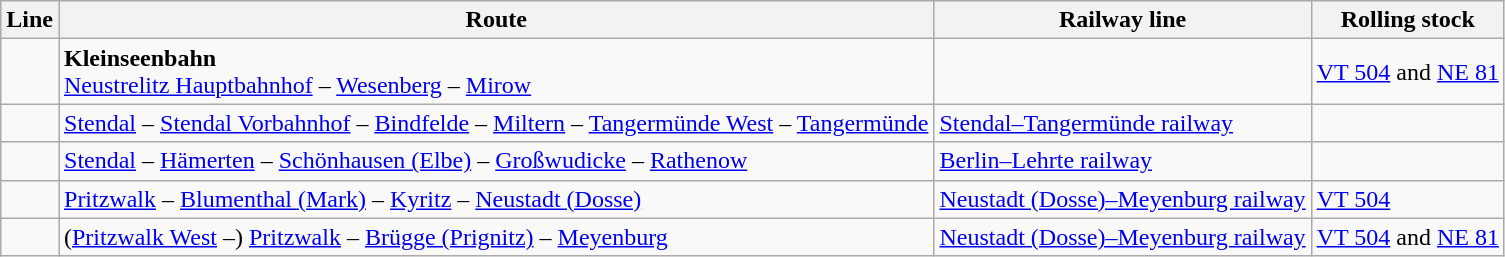<table class="wikitable">
<tr>
<th>Line</th>
<th>Route</th>
<th>Railway line</th>
<th>Rolling stock</th>
</tr>
<tr>
<td align="center"></td>
<td><strong>Kleinseenbahn</strong><br><a href='#'>Neustrelitz Hauptbahnhof</a> – <a href='#'>Wesenberg</a> – <a href='#'>Mirow</a></td>
<td></td>
<td><a href='#'>VT 504</a> and <a href='#'>NE 81</a></td>
</tr>
<tr>
<td align="center"></td>
<td><a href='#'>Stendal</a> – <a href='#'>Stendal Vorbahnhof</a> – <a href='#'>Bindfelde</a> – <a href='#'>Miltern</a> – <a href='#'>Tangermünde West</a> – <a href='#'>Tangermünde</a></td>
<td><a href='#'>Stendal–Tangermünde railway</a></td>
<td></td>
</tr>
<tr>
<td align="center"></td>
<td><a href='#'>Stendal</a> – <a href='#'>Hämerten</a> – <a href='#'>Schönhausen (Elbe)</a> – <a href='#'>Großwudicke</a> – <a href='#'>Rathenow</a></td>
<td><a href='#'>Berlin–Lehrte railway</a></td>
<td></td>
</tr>
<tr>
<td align="center"></td>
<td><a href='#'>Pritzwalk</a> – <a href='#'>Blumenthal (Mark)</a> – <a href='#'>Kyritz</a> – <a href='#'>Neustadt (Dosse)</a></td>
<td><a href='#'>Neustadt (Dosse)–Meyenburg railway</a></td>
<td><a href='#'>VT 504</a></td>
</tr>
<tr>
<td align="center"></td>
<td>(<a href='#'>Pritzwalk West</a> –) <a href='#'>Pritzwalk</a> – <a href='#'>Brügge (Prignitz)</a> – <a href='#'>Meyenburg</a></td>
<td><a href='#'>Neustadt (Dosse)–Meyenburg railway</a></td>
<td><a href='#'>VT 504</a> and <a href='#'>NE 81</a></td>
</tr>
</table>
